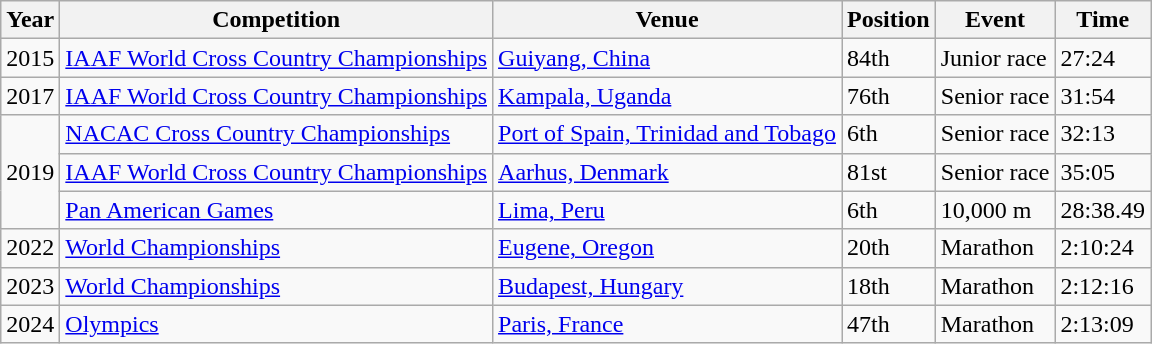<table class="wikitable">
<tr>
<th>Year</th>
<th>Competition</th>
<th>Venue</th>
<th>Position</th>
<th>Event</th>
<th>Time</th>
</tr>
<tr>
<td>2015</td>
<td><a href='#'>IAAF World Cross Country Championships</a></td>
<td><a href='#'>Guiyang, China</a></td>
<td>84th</td>
<td>Junior race</td>
<td>27:24</td>
</tr>
<tr>
<td>2017</td>
<td><a href='#'>IAAF World Cross Country Championships</a></td>
<td><a href='#'>Kampala, Uganda</a></td>
<td>76th</td>
<td>Senior race</td>
<td>31:54</td>
</tr>
<tr>
<td rowspan=3>2019</td>
<td><a href='#'>NACAC Cross Country Championships</a></td>
<td><a href='#'>Port of Spain, Trinidad and Tobago</a></td>
<td>6th</td>
<td>Senior race</td>
<td>32:13</td>
</tr>
<tr>
<td><a href='#'>IAAF World Cross Country Championships</a></td>
<td><a href='#'>Aarhus, Denmark</a></td>
<td>81st</td>
<td>Senior race</td>
<td>35:05</td>
</tr>
<tr>
<td><a href='#'>Pan American Games</a></td>
<td><a href='#'>Lima, Peru</a></td>
<td>6th</td>
<td>10,000 m</td>
<td>28:38.49</td>
</tr>
<tr>
<td>2022</td>
<td><a href='#'>World Championships</a></td>
<td><a href='#'>Eugene, Oregon</a></td>
<td>20th</td>
<td>Marathon</td>
<td>2:10:24</td>
</tr>
<tr>
<td>2023</td>
<td><a href='#'>World Championships</a></td>
<td><a href='#'>Budapest, Hungary</a></td>
<td>18th</td>
<td>Marathon</td>
<td>2:12:16</td>
</tr>
<tr>
<td>2024</td>
<td><a href='#'>Olympics</a></td>
<td><a href='#'>Paris, France</a></td>
<td>47th</td>
<td>Marathon</td>
<td>2:13:09</td>
</tr>
</table>
